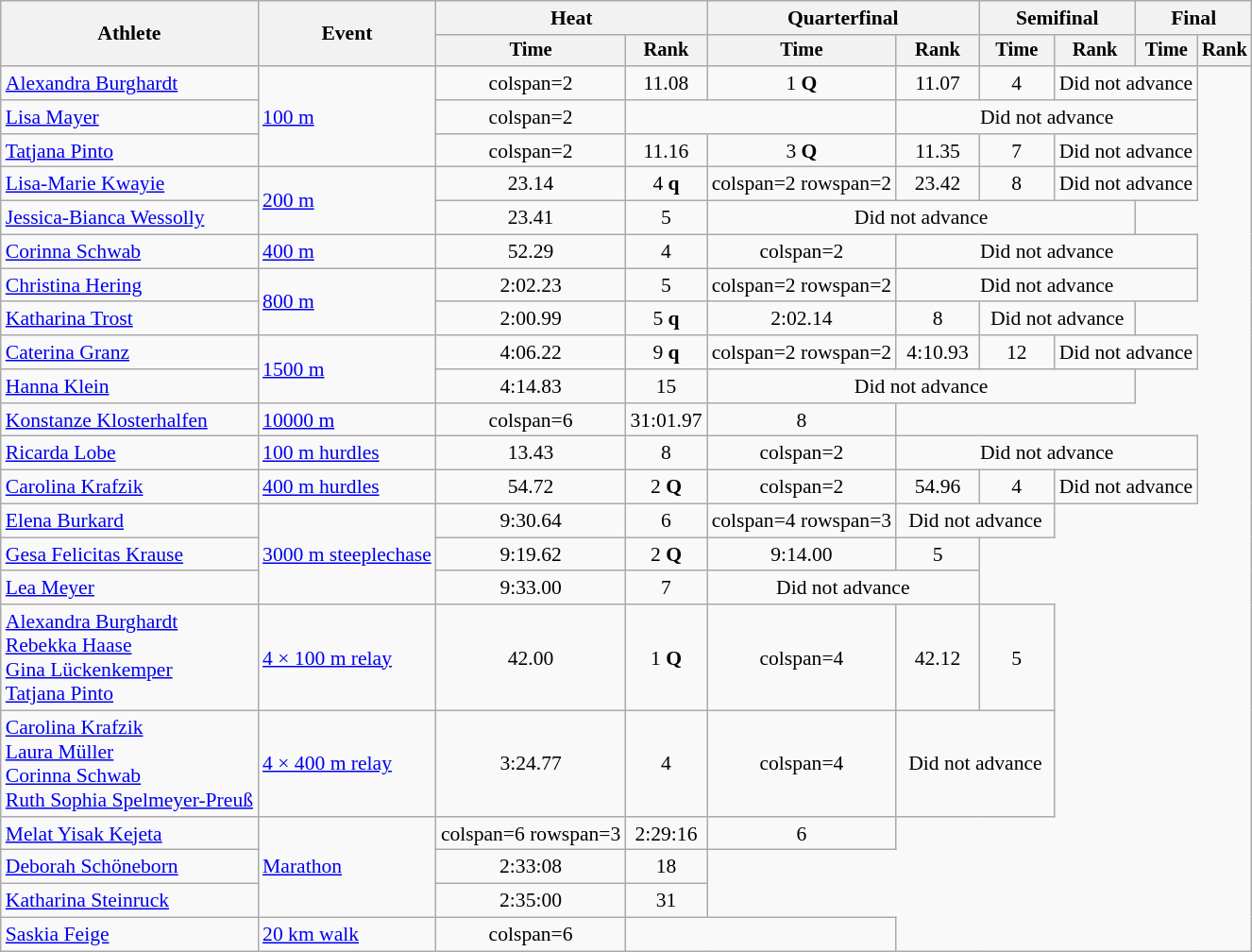<table class=wikitable style="font-size:90%; text-align:center">
<tr>
<th rowspan=2>Athlete</th>
<th rowspan=2>Event</th>
<th colspan=2>Heat</th>
<th colspan=2>Quarterfinal</th>
<th colspan=2>Semifinal</th>
<th colspan=2>Final</th>
</tr>
<tr style=font-size:95%>
<th>Time</th>
<th>Rank</th>
<th>Time</th>
<th>Rank</th>
<th>Time</th>
<th>Rank</th>
<th>Time</th>
<th>Rank</th>
</tr>
<tr>
<td align=left><a href='#'>Alexandra Burghardt</a></td>
<td rowspan="3" align="left"><a href='#'>100 m</a></td>
<td>colspan=2 </td>
<td>11.08</td>
<td>1 <strong>Q</strong></td>
<td>11.07</td>
<td>4</td>
<td colspan=2>Did not advance</td>
</tr>
<tr>
<td align="left"><a href='#'>Lisa Mayer</a></td>
<td>colspan=2 </td>
<td colspan=2></td>
<td colspan=4>Did not advance</td>
</tr>
<tr>
<td align="left"><a href='#'>Tatjana Pinto</a></td>
<td>colspan=2 </td>
<td>11.16</td>
<td>3 <strong>Q</strong></td>
<td>11.35</td>
<td>7</td>
<td colspan="2">Did not advance</td>
</tr>
<tr>
<td align="left"><a href='#'>Lisa-Marie Kwayie</a></td>
<td rowspan="2" align="left"><a href='#'>200 m</a></td>
<td>23.14</td>
<td>4 <strong>q</strong></td>
<td>colspan=2 rowspan=2 </td>
<td>23.42</td>
<td>8</td>
<td colspan=2>Did not advance</td>
</tr>
<tr>
<td align="left"><a href='#'>Jessica-Bianca Wessolly</a></td>
<td>23.41</td>
<td>5</td>
<td colspan="4">Did not advance</td>
</tr>
<tr>
<td align="left"><a href='#'>Corinna Schwab</a></td>
<td align="left"><a href='#'>400 m</a></td>
<td>52.29</td>
<td>4</td>
<td>colspan=2 </td>
<td colspan=4>Did not advance</td>
</tr>
<tr>
<td align="left"><a href='#'>Christina Hering</a></td>
<td rowspan="2" align="left"><a href='#'>800 m</a></td>
<td>2:02.23</td>
<td>5</td>
<td>colspan=2 rowspan=2 </td>
<td colspan="4">Did not advance</td>
</tr>
<tr>
<td align="left"><a href='#'>Katharina Trost</a></td>
<td>2:00.99</td>
<td>5 <strong>q</strong></td>
<td>2:02.14</td>
<td>8</td>
<td colspan="2">Did not advance</td>
</tr>
<tr>
<td align="left"><a href='#'>Caterina Granz</a></td>
<td rowspan="2" align="left"><a href='#'>1500 m</a></td>
<td>4:06.22 <strong></strong></td>
<td>9 <strong>q</strong></td>
<td>colspan=2 rowspan=2 </td>
<td>4:10.93</td>
<td>12</td>
<td colspan=2>Did not advance</td>
</tr>
<tr>
<td align="left"><a href='#'>Hanna Klein</a></td>
<td>4:14.83</td>
<td>15</td>
<td colspan="4">Did not advance</td>
</tr>
<tr>
<td align="left"><a href='#'>Konstanze Klosterhalfen</a></td>
<td align="left"><a href='#'>10000 m</a></td>
<td>colspan=6 </td>
<td>31:01.97</td>
<td>8</td>
</tr>
<tr>
<td align="left"><a href='#'>Ricarda Lobe</a></td>
<td align="left"><a href='#'>100 m hurdles</a></td>
<td>13.43</td>
<td>8</td>
<td>colspan=2 </td>
<td colspan="4">Did not advance</td>
</tr>
<tr>
<td align="left"><a href='#'>Carolina Krafzik</a></td>
<td align="left"><a href='#'>400 m hurdles</a></td>
<td>54.72 <strong></strong></td>
<td>2 <strong>Q</strong></td>
<td>colspan=2 </td>
<td>54.96</td>
<td>4</td>
<td colspan=2>Did not advance</td>
</tr>
<tr>
<td align="left"><a href='#'>Elena Burkard</a></td>
<td rowspan="3" align="left"><a href='#'>3000 m steeplechase</a></td>
<td>9:30.64</td>
<td>6</td>
<td>colspan=4 rowspan=3 </td>
<td colspan="2">Did not advance</td>
</tr>
<tr>
<td align="left"><a href='#'>Gesa Felicitas Krause</a></td>
<td>9:19.62</td>
<td>2 <strong>Q</strong></td>
<td>9:14.00</td>
<td>5</td>
</tr>
<tr>
<td align="left"><a href='#'>Lea Meyer</a></td>
<td>9:33.00</td>
<td>7</td>
<td colspan="2">Did not advance</td>
</tr>
<tr>
<td align=left><a href='#'>Alexandra Burghardt</a><br><a href='#'>Rebekka Haase</a><br><a href='#'>Gina Lückenkemper</a><br><a href='#'>Tatjana Pinto</a></td>
<td align=left><a href='#'>4 × 100 m relay</a></td>
<td>42.00</td>
<td>1 <strong>Q</strong></td>
<td>colspan=4 </td>
<td>42.12</td>
<td>5</td>
</tr>
<tr>
<td align=left><a href='#'>Carolina Krafzik</a><br><a href='#'>Laura Müller</a><br><a href='#'>Corinna Schwab</a><br><a href='#'>Ruth Sophia Spelmeyer-Preuß</a></td>
<td align=left><a href='#'>4 × 400 m relay</a></td>
<td>3:24.77</td>
<td>4</td>
<td>colspan=4 </td>
<td colspan=2>Did not advance</td>
</tr>
<tr>
<td align="left"><a href='#'>Melat Yisak Kejeta</a></td>
<td rowspan="3" align="left"><a href='#'>Marathon</a></td>
<td>colspan=6 rowspan=3 </td>
<td>2:29:16 <strong></strong></td>
<td>6</td>
</tr>
<tr>
<td align="left"><a href='#'>Deborah Schöneborn</a></td>
<td>2:33:08 <strong></strong></td>
<td>18</td>
</tr>
<tr>
<td align="left"><a href='#'>Katharina Steinruck</a></td>
<td>2:35:00</td>
<td>31</td>
</tr>
<tr>
<td align=left><a href='#'>Saskia Feige</a></td>
<td align=left><a href='#'>20 km walk</a></td>
<td>colspan=6 </td>
<td colspan=2></td>
</tr>
</table>
